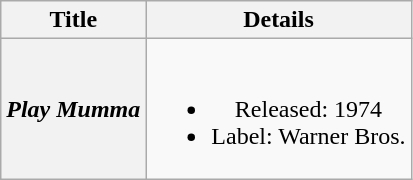<table class="wikitable plainrowheaders" style="text-align:center;" border="1">
<tr>
<th>Title</th>
<th>Details</th>
</tr>
<tr>
<th scope="row"><em>Play Mumma</em></th>
<td><br><ul><li>Released: 1974</li><li>Label: Warner Bros.</li></ul></td>
</tr>
</table>
